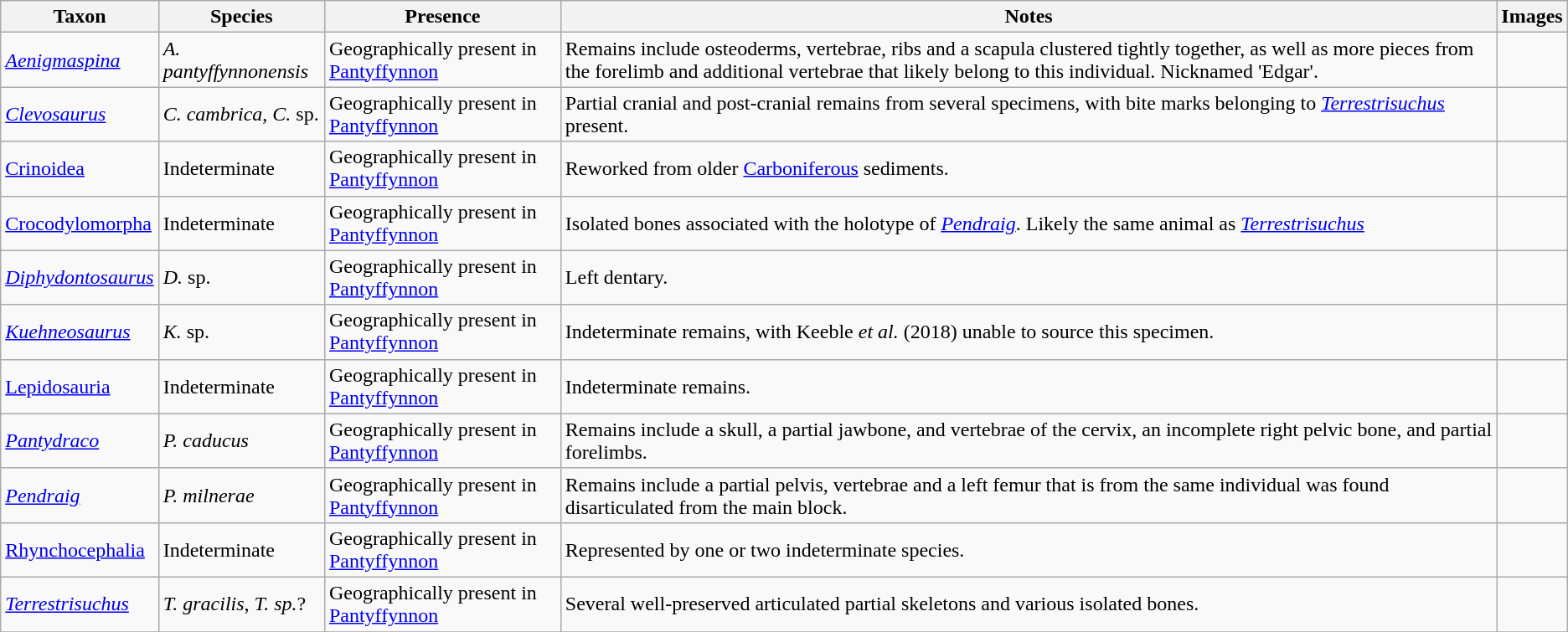<table class="wikitable">
<tr>
<th>Taxon</th>
<th>Species</th>
<th>Presence</th>
<th>Notes</th>
<th>Images</th>
</tr>
<tr>
<td><em><a href='#'>Aenigmaspina</a></em></td>
<td><em>A. pantyffynnonensis</em></td>
<td>Geographically present in <a href='#'>Pantyffynnon</a></td>
<td>Remains include osteoderms, vertebrae, ribs and a scapula clustered tightly together, as well as more pieces from the forelimb and additional vertebrae that likely belong to this individual. Nicknamed 'Edgar'.</td>
<td></td>
</tr>
<tr>
<td><em><a href='#'>Clevosaurus</a></em></td>
<td><em>C. cambrica</em>, <em>C.</em> sp.</td>
<td>Geographically present in <a href='#'>Pantyffynnon</a></td>
<td>Partial cranial and post-cranial remains from several specimens, with bite marks belonging to <em><a href='#'>Terrestrisuchus</a></em> present.</td>
<td></td>
</tr>
<tr>
<td><a href='#'>Crinoidea</a></td>
<td>Indeterminate</td>
<td>Geographically present in <a href='#'>Pantyffynnon</a></td>
<td>Reworked from older <a href='#'>Carboniferous</a> sediments.</td>
<td></td>
</tr>
<tr>
<td><a href='#'>Crocodylomorpha</a></td>
<td>Indeterminate</td>
<td>Geographically present in <a href='#'>Pantyffynnon</a></td>
<td>Isolated bones associated with the holotype of <em><a href='#'>Pendraig</a></em>. Likely the same animal as <em><a href='#'>Terrestrisuchus</a></em></td>
<td></td>
</tr>
<tr>
<td><em><a href='#'>Diphydontosaurus</a></em></td>
<td><em>D.</em> sp.</td>
<td>Geographically present in <a href='#'>Pantyffynnon</a></td>
<td>Left dentary.</td>
<td></td>
</tr>
<tr>
<td><em><a href='#'>Kuehneosaurus</a></em></td>
<td><em>K.</em> sp.</td>
<td>Geographically present in <a href='#'>Pantyffynnon</a></td>
<td>Indeterminate remains, with Keeble <em>et al.</em> (2018) unable to source this specimen.</td>
<td></td>
</tr>
<tr>
<td><a href='#'>Lepidosauria</a></td>
<td>Indeterminate</td>
<td>Geographically present in <a href='#'>Pantyffynnon</a></td>
<td>Indeterminate remains.</td>
<td></td>
</tr>
<tr>
<td><em><a href='#'>Pantydraco</a></em></td>
<td><em>P. caducus</em></td>
<td>Geographically present in <a href='#'>Pantyffynnon</a></td>
<td>Remains include a skull, a partial jawbone, and vertebrae of the cervix, an incomplete right pelvic bone, and partial forelimbs.</td>
<td></td>
</tr>
<tr>
<td><em><a href='#'>Pendraig</a></em></td>
<td><em>P. milnerae</em></td>
<td>Geographically present in <a href='#'>Pantyffynnon</a></td>
<td>Remains include a partial pelvis, vertebrae and a left femur that is from the same individual was found disarticulated from the main block.</td>
<td></td>
</tr>
<tr>
<td><a href='#'>Rhynchocephalia</a></td>
<td>Indeterminate</td>
<td>Geographically present in <a href='#'>Pantyffynnon</a></td>
<td>Represented by one or two indeterminate species.</td>
<td></td>
</tr>
<tr>
<td><em><a href='#'>Terrestrisuchus</a></em></td>
<td><em>T. gracilis</em>, <em>T. sp.</em>?</td>
<td>Geographically present in <a href='#'>Pantyffynnon</a></td>
<td>Several well-preserved articulated partial skeletons and various isolated bones.</td>
<td></td>
</tr>
<tr>
</tr>
</table>
